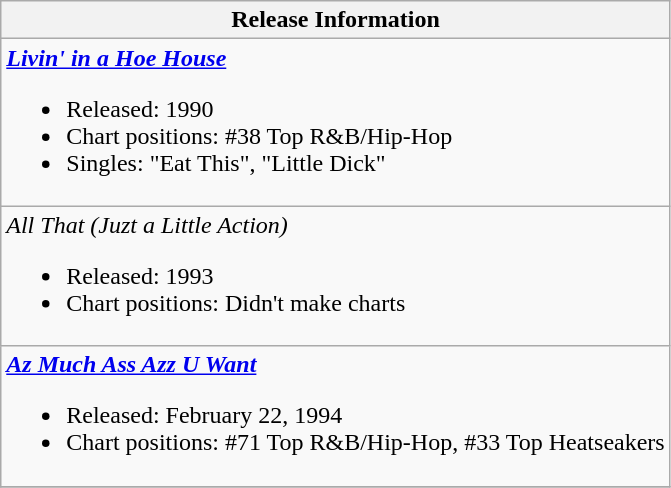<table class="wikitable">
<tr>
<th align="left">Release Information</th>
</tr>
<tr>
<td align="left"><strong><em><a href='#'>Livin' in a Hoe House</a></em></strong><br><ul><li>Released: 1990</li><li>Chart positions: #38 Top R&B/Hip-Hop</li><li>Singles: "Eat This", "Little Dick"</li></ul></td>
</tr>
<tr>
<td><em>All That (Juzt a Little Action)</em><br><ul><li>Released: 1993</li><li>Chart positions: Didn't make charts</li></ul></td>
</tr>
<tr>
<td align="left"><strong><em><a href='#'>Az Much Ass Azz U Want</a></em></strong><br><ul><li>Released: February 22, 1994</li><li>Chart positions: #71 Top R&B/Hip-Hop, #33 Top Heatseakers</li></ul></td>
</tr>
<tr>
</tr>
</table>
